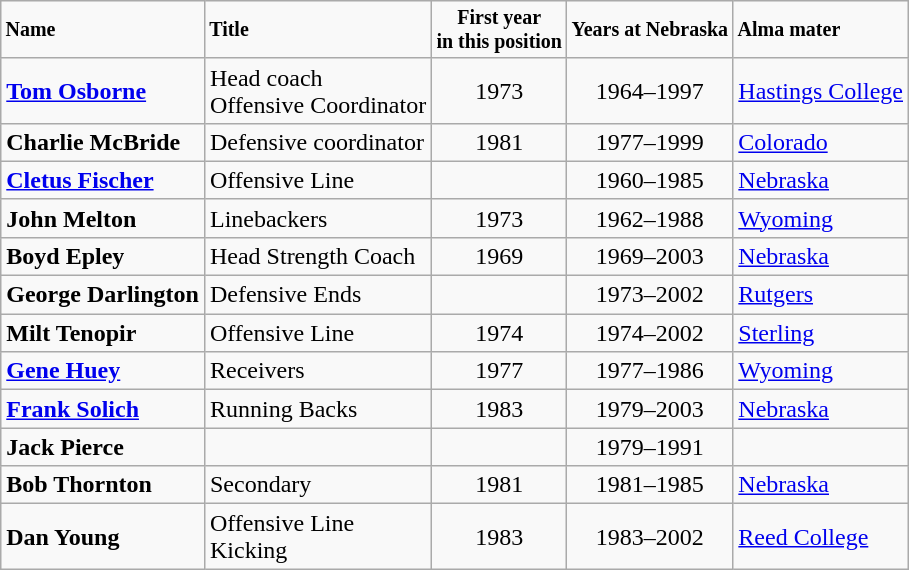<table class="wikitable">
<tr style="font-size:smaller">
<td><strong>Name</strong></td>
<td><strong>Title</strong></td>
<td align="center"><strong>First year<br>in this position</strong></td>
<td align="center"><strong>Years at Nebraska</strong></td>
<td><strong>Alma mater</strong></td>
</tr>
<tr>
<td><strong><a href='#'>Tom Osborne</a></strong></td>
<td>Head coach<br>Offensive Coordinator</td>
<td align="center">1973</td>
<td align="center">1964–1997</td>
<td><a href='#'>Hastings College</a></td>
</tr>
<tr>
<td><strong>Charlie McBride</strong></td>
<td>Defensive coordinator</td>
<td align="center">1981</td>
<td align="center">1977–1999</td>
<td><a href='#'>Colorado</a></td>
</tr>
<tr>
<td><strong><a href='#'>Cletus Fischer</a></strong></td>
<td>Offensive Line</td>
<td align="center"></td>
<td align="center">1960–1985</td>
<td><a href='#'>Nebraska</a></td>
</tr>
<tr>
<td><strong>John Melton</strong></td>
<td>Linebackers</td>
<td align="center">1973</td>
<td align="center">1962–1988</td>
<td><a href='#'>Wyoming</a></td>
</tr>
<tr>
<td><strong>Boyd Epley</strong></td>
<td>Head Strength Coach</td>
<td align="center">1969</td>
<td align="center">1969–2003</td>
<td><a href='#'>Nebraska</a></td>
</tr>
<tr>
<td><strong>George Darlington</strong></td>
<td>Defensive Ends</td>
<td align="center"></td>
<td align="center">1973–2002</td>
<td><a href='#'>Rutgers</a></td>
</tr>
<tr>
<td><strong>Milt Tenopir</strong></td>
<td>Offensive Line</td>
<td align="center">1974</td>
<td align="center">1974–2002</td>
<td><a href='#'>Sterling</a></td>
</tr>
<tr>
<td><strong><a href='#'>Gene Huey</a></strong></td>
<td>Receivers</td>
<td align="center">1977</td>
<td align="center">1977–1986</td>
<td><a href='#'>Wyoming</a></td>
</tr>
<tr>
<td><strong><a href='#'>Frank Solich</a></strong></td>
<td>Running Backs</td>
<td align="center">1983</td>
<td align="center">1979–2003</td>
<td><a href='#'>Nebraska</a></td>
</tr>
<tr>
<td><strong>Jack Pierce</strong></td>
<td></td>
<td align="center"></td>
<td align="center">1979–1991</td>
<td></td>
</tr>
<tr>
<td><strong>Bob Thornton</strong></td>
<td>Secondary</td>
<td align="center">1981</td>
<td align="center">1981–1985</td>
<td><a href='#'>Nebraska</a></td>
</tr>
<tr>
<td><strong>Dan Young</strong></td>
<td>Offensive Line<br>Kicking</td>
<td align="center">1983</td>
<td align="center">1983–2002</td>
<td><a href='#'>Reed College</a></td>
</tr>
</table>
